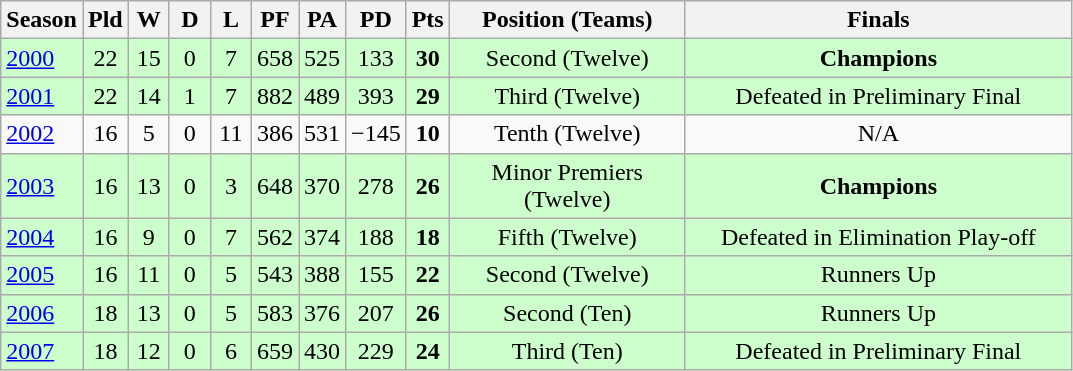<table class="wikitable sortable" style="text-align:center;">
<tr>
<th width="30">Season</th>
<th width="20" abbr="Played">Pld</th>
<th width="20" abbr="Won">W</th>
<th width="20" abbr="Drawn">D</th>
<th width="20" abbr="Lost">L</th>
<th width="20" abbr="Points for">PF</th>
<th width="20" abbr="Points against">PA</th>
<th width="20" abbr="Points difference">PD</th>
<th width="20" abbr="Points">Pts</th>
<th width="150">Position (Teams)</th>
<th width="250">Finals</th>
</tr>
<tr style="background: #ccffcc;">
<td style="text-align:left;"><a href='#'>2000</a></td>
<td>22</td>
<td>15</td>
<td>0</td>
<td>7</td>
<td>658</td>
<td>525</td>
<td>133</td>
<td><strong>30</strong></td>
<td>Second (Twelve)</td>
<td><strong>Champions</strong></td>
</tr>
<tr style="background: #ccffcc;">
<td style="text-align:left;"><a href='#'>2001</a></td>
<td>22</td>
<td>14</td>
<td>1</td>
<td>7</td>
<td>882</td>
<td>489</td>
<td>393</td>
<td><strong>29</strong></td>
<td>Third (Twelve)</td>
<td>Defeated in Preliminary Final</td>
</tr>
<tr>
<td style="text-align:left;"><a href='#'>2002</a></td>
<td>16</td>
<td>5</td>
<td>0</td>
<td>11</td>
<td>386</td>
<td>531</td>
<td>−145</td>
<td><strong>10</strong></td>
<td>Tenth (Twelve)</td>
<td>N/A</td>
</tr>
<tr style="background: #ccffcc;">
<td style="text-align:left;"><a href='#'>2003</a></td>
<td>16</td>
<td>13</td>
<td>0</td>
<td>3</td>
<td>648</td>
<td>370</td>
<td>278</td>
<td><strong>26</strong></td>
<td>Minor Premiers (Twelve)</td>
<td><strong>Champions</strong></td>
</tr>
<tr style="background: #ccffcc;">
<td style="text-align:left;"><a href='#'>2004</a></td>
<td>16</td>
<td>9</td>
<td>0</td>
<td>7</td>
<td>562</td>
<td>374</td>
<td>188</td>
<td><strong>18</strong></td>
<td>Fifth (Twelve)</td>
<td>Defeated in Elimination Play-off</td>
</tr>
<tr style="background: #ccffcc;">
<td style="text-align:left;"><a href='#'>2005</a></td>
<td>16</td>
<td>11</td>
<td>0</td>
<td>5</td>
<td>543</td>
<td>388</td>
<td>155</td>
<td><strong>22</strong></td>
<td>Second (Twelve)</td>
<td>Runners Up</td>
</tr>
<tr style="background: #ccffcc;">
<td style="text-align:left;"><a href='#'>2006</a></td>
<td>18</td>
<td>13</td>
<td>0</td>
<td>5</td>
<td>583</td>
<td>376</td>
<td>207</td>
<td><strong>26</strong></td>
<td>Second (Ten)</td>
<td>Runners Up</td>
</tr>
<tr style="background: #ccffcc;">
<td style="text-align:left;"><a href='#'>2007</a></td>
<td>18</td>
<td>12</td>
<td>0</td>
<td>6</td>
<td>659</td>
<td>430</td>
<td>229</td>
<td><strong>24</strong></td>
<td>Third (Ten)</td>
<td>Defeated in Preliminary Final</td>
</tr>
</table>
